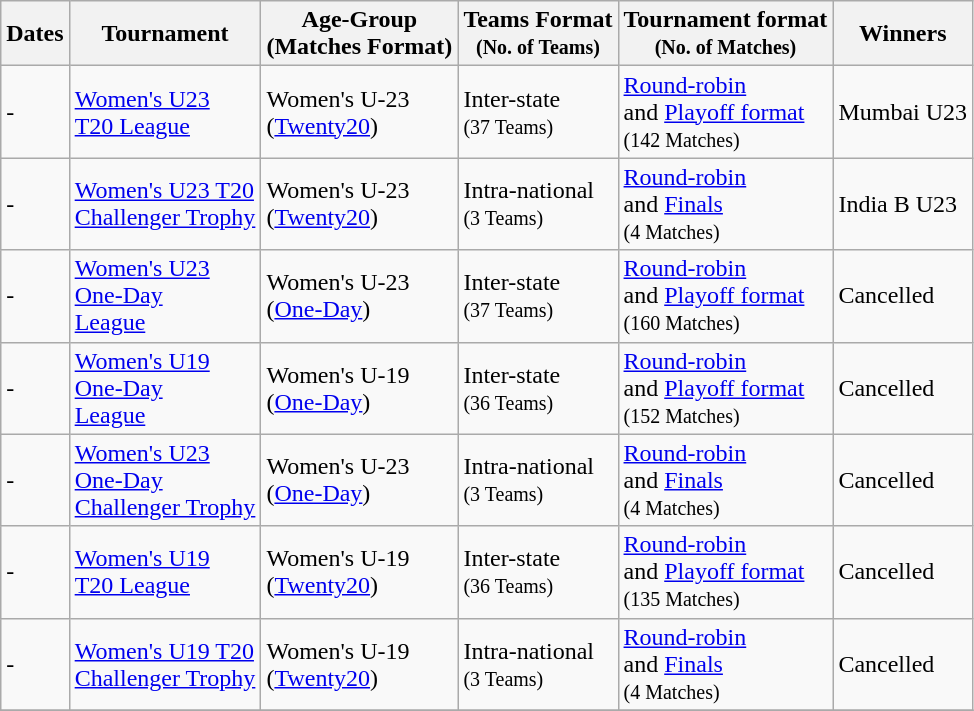<table class="wikitable sortable" style="text-align:center; white-space:nowrap;" style="width: 70%;">
<tr>
<th>Dates</th>
<th>Tournament</th>
<th>Age-Group <br> (Matches Format)</th>
<th>Teams Format <br><small>(No. of  Teams)</small></th>
<th>Tournament format <br><small>(No. of  Matches)</small></th>
<th>Winners</th>
</tr>
<tr>
<td style="text-align:left">-<br></td>
<td style="text-align:left"><a href='#'>Women's U23<br> T20 League</a></td>
<td style="text-align:left">Women's U-23<br>(<a href='#'>Twenty20</a>)</td>
<td style="text-align:left">Inter-state<br><small>(37 Teams)</small></td>
<td style="text-align:left"><a href='#'>Round-robin</a><br> and <a href='#'>Playoff format</a><br><small>(142 Matches)</small></td>
<td style="text-align:left">Mumbai U23</td>
</tr>
<tr>
<td style="text-align:left">-<br></td>
<td style="text-align:left"><a href='#'>Women's U23 T20<br> Challenger Trophy</a></td>
<td style="text-align:left">Women's U-23<br>(<a href='#'>Twenty20</a>)</td>
<td style="text-align:left">Intra-national<br><small>(3 Teams)</small></td>
<td style="text-align:left"><a href='#'>Round-robin</a><br> and <a href='#'>Finals</a><br><small>(4 Matches)</small></td>
<td style="text-align:left">India B U23</td>
</tr>
<tr>
<td style="text-align:left">-<br></td>
<td style="text-align:left"><a href='#'>Women's U23<br> One-Day<br> League</a></td>
<td style="text-align:left">Women's U-23<br>(<a href='#'>One-Day</a>)</td>
<td style="text-align:left">Inter-state<br><small>(37 Teams)</small></td>
<td style="text-align:left"><a href='#'>Round-robin</a><br> and <a href='#'>Playoff format</a><br><small>(160 Matches)</small></td>
<td style="text-align:left">Cancelled</td>
</tr>
<tr>
<td style="text-align:left">-<br></td>
<td style="text-align:left"><a href='#'>Women's U19<br> One-Day<br> League</a></td>
<td style="text-align:left">Women's U-19<br>(<a href='#'>One-Day</a>)</td>
<td style="text-align:left">Inter-state<br><small>(36 Teams)</small></td>
<td style="text-align:left"><a href='#'>Round-robin</a><br> and <a href='#'>Playoff format</a><br><small>(152 Matches)</small></td>
<td style="text-align:left">Cancelled</td>
</tr>
<tr>
<td style="text-align:left">-<br></td>
<td style="text-align:left"><a href='#'>Women's U23<br> One-Day<br> Challenger Trophy</a></td>
<td style="text-align:left">Women's U-23<br>(<a href='#'>One-Day</a>)</td>
<td style="text-align:left">Intra-national<br><small>(3 Teams)</small></td>
<td style="text-align:left"><a href='#'>Round-robin</a><br> and <a href='#'>Finals</a><br><small>(4 Matches)</small></td>
<td style="text-align:left">Cancelled</td>
</tr>
<tr>
<td style="text-align:left">-<br></td>
<td style="text-align:left"><a href='#'>Women's U19<br> T20 League</a></td>
<td style="text-align:left">Women's U-19<br>(<a href='#'>Twenty20</a>)</td>
<td style="text-align:left">Inter-state<br><small>(36 Teams)</small></td>
<td style="text-align:left"><a href='#'>Round-robin</a><br> and <a href='#'>Playoff format</a><br><small>(135 Matches)</small></td>
<td style="text-align:left">Cancelled</td>
</tr>
<tr>
<td style="text-align:left">-<br></td>
<td style="text-align:left"><a href='#'>Women's U19 T20<br> Challenger Trophy</a></td>
<td style="text-align:left">Women's U-19<br>(<a href='#'>Twenty20</a>)</td>
<td style="text-align:left">Intra-national<br><small>(3 Teams)</small></td>
<td style="text-align:left"><a href='#'>Round-robin</a><br> and <a href='#'>Finals</a><br><small>(4 Matches)</small></td>
<td style="text-align:left">Cancelled</td>
</tr>
<tr>
</tr>
</table>
